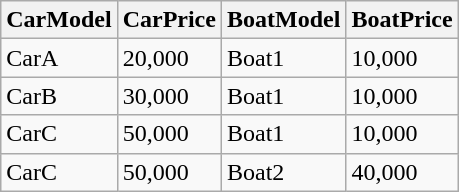<table class="wikitable">
<tr>
<th>CarModel</th>
<th>CarPrice</th>
<th>BoatModel</th>
<th>BoatPrice</th>
</tr>
<tr>
<td>CarA</td>
<td>20,000</td>
<td>Boat1</td>
<td>10,000</td>
</tr>
<tr>
<td>CarB</td>
<td>30,000</td>
<td>Boat1</td>
<td>10,000</td>
</tr>
<tr>
<td>CarC</td>
<td>50,000</td>
<td>Boat1</td>
<td>10,000</td>
</tr>
<tr>
<td>CarC</td>
<td>50,000</td>
<td>Boat2</td>
<td>40,000</td>
</tr>
</table>
